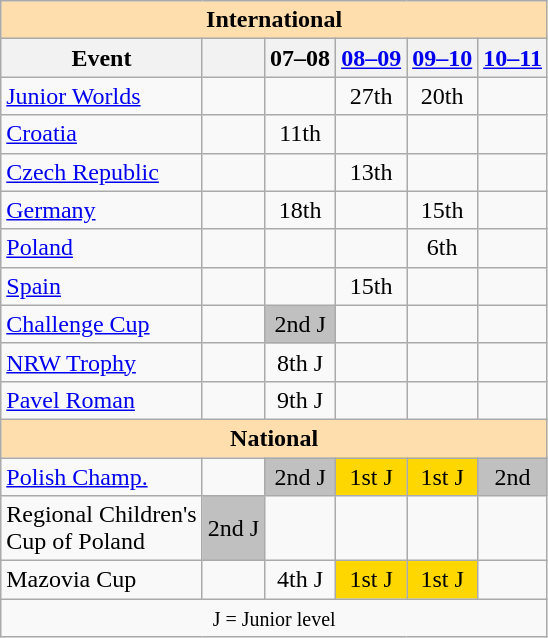<table class="wikitable" style="text-align:center">
<tr>
<th style="background-color: #ffdead; " colspan=6 align=center>International</th>
</tr>
<tr>
<th>Event</th>
<th></th>
<th>07–08</th>
<th><a href='#'>08–09</a></th>
<th><a href='#'>09–10</a></th>
<th><a href='#'>10–11</a></th>
</tr>
<tr>
<td align=left><a href='#'>Junior Worlds</a></td>
<td></td>
<td></td>
<td>27th</td>
<td>20th</td>
<td></td>
</tr>
<tr>
<td align=left> <a href='#'>Croatia</a></td>
<td></td>
<td>11th</td>
<td></td>
<td></td>
<td></td>
</tr>
<tr>
<td align=left> <a href='#'>Czech Republic</a></td>
<td></td>
<td></td>
<td>13th</td>
<td></td>
<td></td>
</tr>
<tr>
<td align=left> <a href='#'>Germany</a></td>
<td></td>
<td>18th</td>
<td></td>
<td>15th</td>
<td></td>
</tr>
<tr>
<td align=left> <a href='#'>Poland</a></td>
<td></td>
<td></td>
<td></td>
<td>6th</td>
<td></td>
</tr>
<tr>
<td align=left> <a href='#'>Spain</a></td>
<td></td>
<td></td>
<td>15th</td>
<td></td>
<td></td>
</tr>
<tr>
<td align=left><a href='#'>Challenge Cup</a></td>
<td></td>
<td bgcolor=silver>2nd J</td>
<td></td>
<td></td>
<td></td>
</tr>
<tr>
<td align=left><a href='#'>NRW Trophy</a></td>
<td></td>
<td>8th J</td>
<td></td>
<td></td>
<td></td>
</tr>
<tr>
<td align=left><a href='#'>Pavel Roman</a></td>
<td></td>
<td>9th J</td>
<td></td>
<td></td>
<td></td>
</tr>
<tr>
<th style="background-color: #ffdead; " colspan=6 align=center>National</th>
</tr>
<tr>
<td align=left><a href='#'>Polish Champ.</a></td>
<td></td>
<td bgcolor=silver>2nd J</td>
<td bgcolor=gold>1st J</td>
<td bgcolor=gold>1st J</td>
<td bgcolor=silver>2nd</td>
</tr>
<tr>
<td align=left>Regional Children's <br>Cup of Poland</td>
<td bgcolor=silver>2nd J</td>
<td></td>
<td></td>
<td></td>
<td></td>
</tr>
<tr>
<td align=left>Mazovia Cup</td>
<td></td>
<td>4th J</td>
<td bgcolor=gold>1st J</td>
<td bgcolor=gold>1st J</td>
<td></td>
</tr>
<tr>
<td colspan=6 align=center><small> J = Junior level </small></td>
</tr>
</table>
